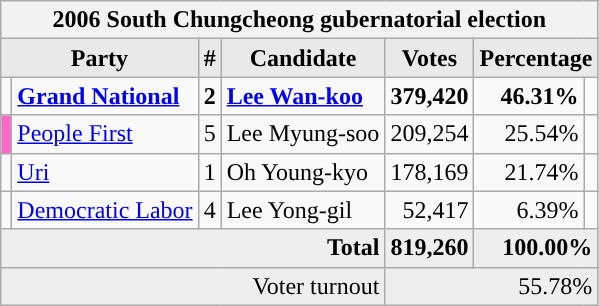<table class="wikitable">
<tr>
<th colspan="7">2006 South Chungcheong gubernatorial election</th>
</tr>
<tr>
<th style="background-color:#E9E9E9" colspan=2>Party</th>
<th style="background-color:#E9E9E9">#</th>
<th style="background-color:#E9E9E9">Candidate</th>
<th style="background-color:#E9E9E9">Votes</th>
<th style="background-color:#E9E9E9" colspan=2>Percentage</th>
</tr>
<tr style="font-weight:bold">
<td></td>
<td align=left><a href='#'>Grand National</a></td>
<td align=center>2</td>
<td align=left><a href='#'>Lee Wan-koo</a></td>
<td align=right>379,420</td>
<td align=right>46.31%</td>
<td align=right></td>
</tr>
<tr>
<td bgcolor="#FF66cc"></td>
<td align=left><a href='#'>People First</a></td>
<td align=center>5</td>
<td align=left>Lee Myung-soo</td>
<td align=right>209,254</td>
<td align=right>25.54%</td>
<td align=right></td>
</tr>
<tr>
<td></td>
<td align=left><a href='#'>Uri</a></td>
<td align=center>1</td>
<td align=left>Oh Young-kyo</td>
<td align=right>178,169</td>
<td align=right>21.74%</td>
<td align=right></td>
</tr>
<tr>
<td></td>
<td align=left><a href='#'>Democratic Labor</a></td>
<td align=center>4</td>
<td align=left>Lee Yong-gil</td>
<td align=right>52,417</td>
<td align=right>6.39%</td>
<td align=right></td>
</tr>
<tr bgcolor="#EEEEEE" style="font-weight:bold">
<td colspan="4" align=right>Total</td>
<td align=right>819,260</td>
<td align=right colspan=2>100.00%</td>
</tr>
<tr bgcolor="#EEEEEE">
<td colspan="4" align="right">Voter turnout</td>
<td colspan="3" align="right">55.78%</td>
</tr>
</table>
